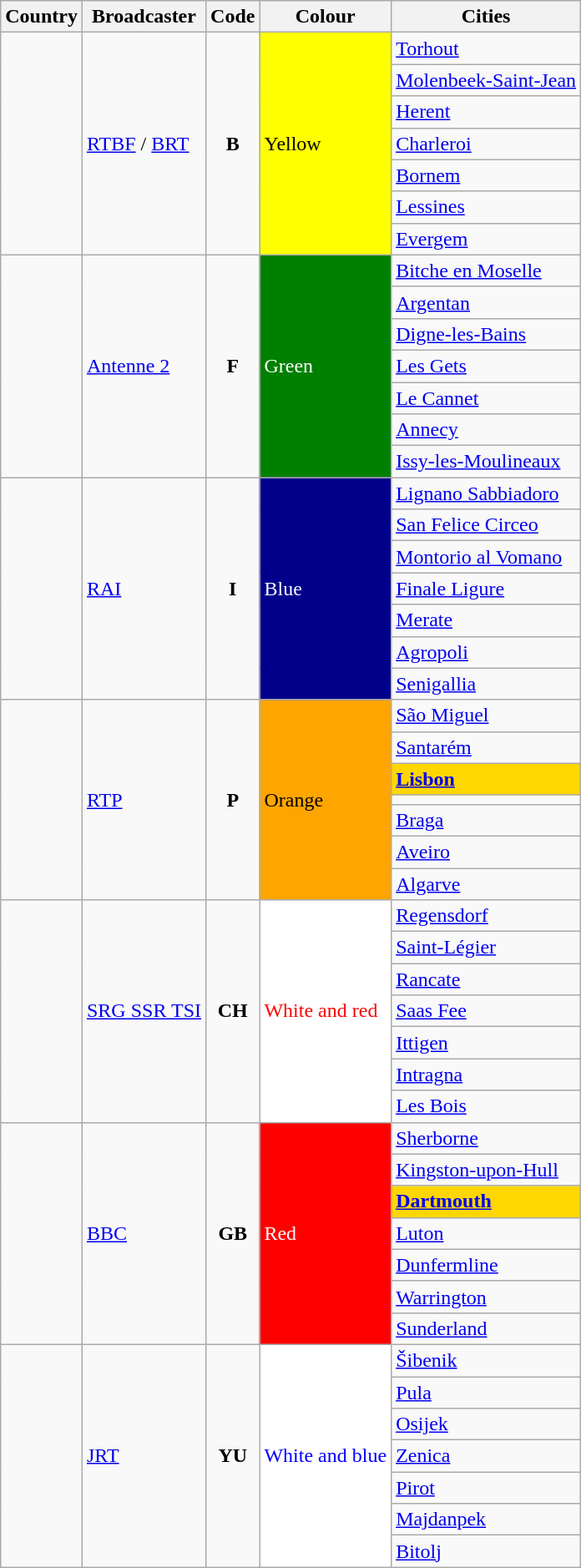<table class="wikitable sortable">
<tr>
<th>Country</th>
<th>Broadcaster</th>
<th>Code</th>
<th>Colour</th>
<th>Cities</th>
</tr>
<tr>
<td rowspan=7></td>
<td rowspan=7><a href='#'>RTBF</a> / <a href='#'>BRT</a></td>
<td rowspan=7 align="center"><strong>B</strong></td>
<td rowspan=7 style="background:yellow">Yellow</td>
<td><a href='#'>Torhout</a></td>
</tr>
<tr>
<td><a href='#'>Molenbeek-Saint-Jean</a></td>
</tr>
<tr>
<td><a href='#'>Herent</a></td>
</tr>
<tr>
<td><a href='#'>Charleroi</a></td>
</tr>
<tr>
<td><a href='#'>Bornem</a></td>
</tr>
<tr>
<td><a href='#'>Lessines</a></td>
</tr>
<tr>
<td><a href='#'>Evergem</a></td>
</tr>
<tr>
<td rowspan=7></td>
<td rowspan=7><a href='#'>Antenne 2</a></td>
<td rowspan=7 align="center"><strong>F</strong></td>
<td rowspan=7 style="background:green; color: white">Green</td>
<td><a href='#'>Bitche en Moselle</a></td>
</tr>
<tr>
<td><a href='#'>Argentan</a></td>
</tr>
<tr>
<td><a href='#'>Digne-les-Bains</a></td>
</tr>
<tr>
<td><a href='#'>Les Gets</a></td>
</tr>
<tr>
<td><a href='#'>Le Cannet</a></td>
</tr>
<tr>
<td><a href='#'>Annecy</a></td>
</tr>
<tr>
<td><a href='#'>Issy-les-Moulineaux</a></td>
</tr>
<tr>
<td rowspan=7></td>
<td rowspan=7><a href='#'>RAI</a></td>
<td rowspan=7 align="center"><strong>I</strong></td>
<td rowspan=7 style="background:darkblue; color: white">Blue</td>
<td><a href='#'>Lignano Sabbiadoro</a></td>
</tr>
<tr>
<td><a href='#'>San Felice Circeo</a></td>
</tr>
<tr>
<td><a href='#'>Montorio al Vomano</a></td>
</tr>
<tr>
<td><a href='#'>Finale Ligure</a></td>
</tr>
<tr>
<td><a href='#'>Merate</a></td>
</tr>
<tr>
<td><a href='#'>Agropoli</a></td>
</tr>
<tr>
<td><a href='#'>Senigallia</a></td>
</tr>
<tr>
<td rowspan=7></td>
<td rowspan=7><a href='#'>RTP</a></td>
<td rowspan=7 align="center"><strong>P</strong></td>
<td rowspan=7 style="background:orange">Orange</td>
<td> <a href='#'>São Miguel</a></td>
</tr>
<tr>
<td><a href='#'>Santarém</a></td>
</tr>
<tr>
<td style="font-weight:bold; background:gold;"><a href='#'>Lisbon</a></td>
</tr>
<tr>
<td></td>
</tr>
<tr>
<td><a href='#'>Braga</a></td>
</tr>
<tr>
<td><a href='#'>Aveiro</a></td>
</tr>
<tr>
<td><a href='#'>Algarve</a></td>
</tr>
<tr>
<td rowspan=7></td>
<td rowspan=7><a href='#'>SRG SSR TSI</a></td>
<td rowspan=7 align="center"><strong>CH</strong></td>
<td rowspan=7 style="background:white; color: red">White and red</td>
<td><a href='#'>Regensdorf</a></td>
</tr>
<tr>
<td><a href='#'>Saint-Légier</a></td>
</tr>
<tr>
<td><a href='#'>Rancate</a></td>
</tr>
<tr>
<td><a href='#'>Saas Fee</a></td>
</tr>
<tr>
<td><a href='#'>Ittigen</a></td>
</tr>
<tr>
<td><a href='#'>Intragna</a></td>
</tr>
<tr>
<td><a href='#'>Les Bois</a></td>
</tr>
<tr>
<td rowspan=7></td>
<td rowspan=7><a href='#'>BBC</a></td>
<td rowspan=7 align="center"><strong>GB</strong></td>
<td rowspan=7 style="background:red; color: white">Red</td>
<td><a href='#'>Sherborne</a></td>
</tr>
<tr>
<td><a href='#'>Kingston-upon-Hull</a></td>
</tr>
<tr>
<td style="font-weight:bold; background:gold;"><a href='#'>Dartmouth</a></td>
</tr>
<tr>
<td><a href='#'>Luton</a></td>
</tr>
<tr>
<td><a href='#'>Dunfermline</a></td>
</tr>
<tr>
<td><a href='#'>Warrington</a></td>
</tr>
<tr>
<td><a href='#'>Sunderland</a></td>
</tr>
<tr>
<td rowspan=7></td>
<td rowspan=7><a href='#'>JRT</a></td>
<td rowspan=7 align="center"><strong>YU</strong></td>
<td rowspan=7 style="background:white; color: blue">White and blue</td>
<td> <a href='#'>Šibenik</a></td>
</tr>
<tr>
<td> <a href='#'>Pula</a></td>
</tr>
<tr>
<td> <a href='#'>Osijek</a></td>
</tr>
<tr>
<td> <a href='#'>Zenica</a></td>
</tr>
<tr>
<td> <a href='#'>Pirot</a></td>
</tr>
<tr>
<td> <a href='#'>Majdanpek</a></td>
</tr>
<tr>
<td> <a href='#'>Bitolj</a></td>
</tr>
</table>
